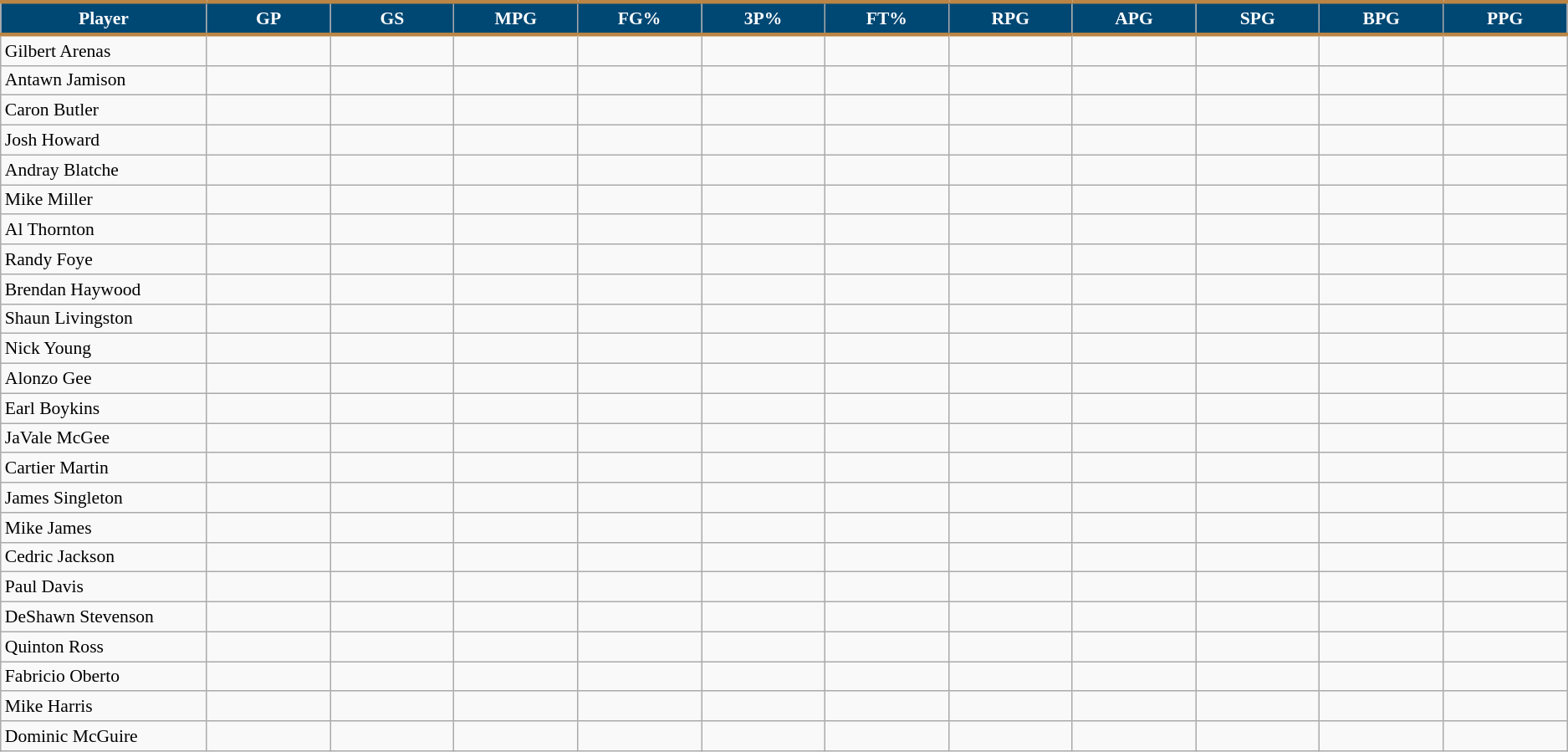<table class="wikitable sortable" style="font-size: 90%">
<tr>
<th style="background: #004874 ; color:#FFFFFF; border-top:#BA8545 3px solid; border-bottom:#BA8545 3px solid;"  width="10%">Player</th>
<th style="background: #004874 ; color:#FFFFFF; border-top:#BA8545 3px solid; border-bottom:#BA8545 3px solid;" width="6%">GP</th>
<th style="background: #004874 ; color:#FFFFFF; border-top:#BA8545 3px solid; border-bottom:#BA8545 3px solid;" width="6%">GS</th>
<th style="background: #004874 ; color:#FFFFFF; border-top:#BA8545 3px solid; border-bottom:#BA8545 3px solid;" width="6%">MPG</th>
<th style="background: #004874 ; color:#FFFFFF; border-top:#BA8545 3px solid; border-bottom:#BA8545 3px solid;" width="6%">FG%</th>
<th style="background: #004874 ; color:#FFFFFF; border-top:#BA8545 3px solid; border-bottom:#BA8545 3px solid;" width="6%">3P%</th>
<th style="background: #004874 ; color:#FFFFFF; border-top:#BA8545 3px solid; border-bottom:#BA8545 3px solid;" width="6%">FT%</th>
<th style="background: #004874 ; color:#FFFFFF; border-top:#BA8545 3px solid; border-bottom:#BA8545 3px solid;" width="6%">RPG</th>
<th style="background: #004874 ; color:#FFFFFF; border-top:#BA8545 3px solid; border-bottom:#BA8545 3px solid;" width="6%">APG</th>
<th style="background: #004874 ; color:#FFFFFF; border-top:#BA8545 3px solid; border-bottom:#BA8545 3px solid;" width="6%">SPG</th>
<th style="background: #004874 ; color:#FFFFFF; border-top:#BA8545 3px solid; border-bottom:#BA8545 3px solid;" width="6%">BPG</th>
<th style="background: #004874 ; color:#FFFFFF; border-top:#BA8545 3px solid; border-bottom:#BA8545 3px solid;" width="6%">PPG</th>
</tr>
<tr>
<td>Gilbert Arenas</td>
<td></td>
<td></td>
<td></td>
<td></td>
<td></td>
<td></td>
<td></td>
<td></td>
<td></td>
<td></td>
<td></td>
</tr>
<tr>
<td>Antawn Jamison</td>
<td></td>
<td></td>
<td></td>
<td></td>
<td></td>
<td></td>
<td></td>
<td></td>
<td></td>
<td></td>
<td></td>
</tr>
<tr>
<td>Caron Butler</td>
<td></td>
<td></td>
<td></td>
<td></td>
<td></td>
<td></td>
<td></td>
<td></td>
<td></td>
<td></td>
<td></td>
</tr>
<tr>
<td>Josh Howard</td>
<td></td>
<td></td>
<td></td>
<td></td>
<td></td>
<td></td>
<td></td>
<td></td>
<td></td>
<td></td>
<td></td>
</tr>
<tr>
<td>Andray Blatche</td>
<td></td>
<td></td>
<td></td>
<td></td>
<td></td>
<td></td>
<td></td>
<td></td>
<td></td>
<td></td>
<td></td>
</tr>
<tr>
<td>Mike Miller</td>
<td></td>
<td></td>
<td></td>
<td></td>
<td></td>
<td></td>
<td></td>
<td></td>
<td></td>
<td></td>
<td></td>
</tr>
<tr>
<td>Al Thornton</td>
<td></td>
<td></td>
<td></td>
<td></td>
<td></td>
<td></td>
<td></td>
<td></td>
<td></td>
<td></td>
<td></td>
</tr>
<tr>
<td>Randy Foye</td>
<td></td>
<td></td>
<td></td>
<td></td>
<td></td>
<td></td>
<td></td>
<td></td>
<td></td>
<td></td>
<td></td>
</tr>
<tr>
<td>Brendan Haywood</td>
<td></td>
<td></td>
<td></td>
<td></td>
<td></td>
<td></td>
<td></td>
<td></td>
<td></td>
<td></td>
<td></td>
</tr>
<tr>
<td>Shaun Livingston</td>
<td></td>
<td></td>
<td></td>
<td></td>
<td></td>
<td></td>
<td></td>
<td></td>
<td></td>
<td></td>
<td></td>
</tr>
<tr>
<td>Nick Young</td>
<td></td>
<td></td>
<td></td>
<td></td>
<td></td>
<td></td>
<td></td>
<td></td>
<td></td>
<td></td>
<td></td>
</tr>
<tr>
<td>Alonzo Gee</td>
<td></td>
<td></td>
<td></td>
<td></td>
<td></td>
<td></td>
<td></td>
<td></td>
<td></td>
<td></td>
<td></td>
</tr>
<tr>
<td>Earl Boykins</td>
<td></td>
<td></td>
<td></td>
<td></td>
<td></td>
<td></td>
<td></td>
<td></td>
<td></td>
<td></td>
<td></td>
</tr>
<tr>
<td>JaVale McGee</td>
<td></td>
<td></td>
<td></td>
<td></td>
<td></td>
<td></td>
<td></td>
<td></td>
<td></td>
<td></td>
<td></td>
</tr>
<tr>
<td>Cartier Martin</td>
<td></td>
<td></td>
<td></td>
<td></td>
<td></td>
<td></td>
<td></td>
<td></td>
<td></td>
<td></td>
<td></td>
</tr>
<tr>
<td>James Singleton</td>
<td></td>
<td></td>
<td></td>
<td></td>
<td></td>
<td></td>
<td></td>
<td></td>
<td></td>
<td></td>
<td></td>
</tr>
<tr>
<td>Mike James</td>
<td></td>
<td></td>
<td></td>
<td></td>
<td></td>
<td></td>
<td></td>
<td></td>
<td></td>
<td></td>
<td></td>
</tr>
<tr>
<td>Cedric Jackson</td>
<td></td>
<td></td>
<td></td>
<td></td>
<td></td>
<td></td>
<td></td>
<td></td>
<td></td>
<td></td>
<td></td>
</tr>
<tr>
<td>Paul Davis</td>
<td></td>
<td></td>
<td></td>
<td></td>
<td></td>
<td></td>
<td></td>
<td></td>
<td></td>
<td></td>
<td></td>
</tr>
<tr>
<td>DeShawn Stevenson</td>
<td></td>
<td></td>
<td></td>
<td></td>
<td></td>
<td></td>
<td></td>
<td></td>
<td></td>
<td></td>
<td></td>
</tr>
<tr>
<td>Quinton Ross</td>
<td></td>
<td></td>
<td></td>
<td></td>
<td></td>
<td></td>
<td></td>
<td></td>
<td></td>
<td></td>
<td></td>
</tr>
<tr>
<td>Fabricio Oberto</td>
<td></td>
<td></td>
<td></td>
<td></td>
<td></td>
<td></td>
<td></td>
<td></td>
<td></td>
<td></td>
<td></td>
</tr>
<tr>
<td>Mike Harris</td>
<td></td>
<td></td>
<td></td>
<td></td>
<td></td>
<td></td>
<td></td>
<td></td>
<td></td>
<td></td>
<td></td>
</tr>
<tr>
<td>Dominic McGuire</td>
<td></td>
<td></td>
<td></td>
<td></td>
<td></td>
<td></td>
<td></td>
<td></td>
<td></td>
<td></td>
<td></td>
</tr>
</table>
